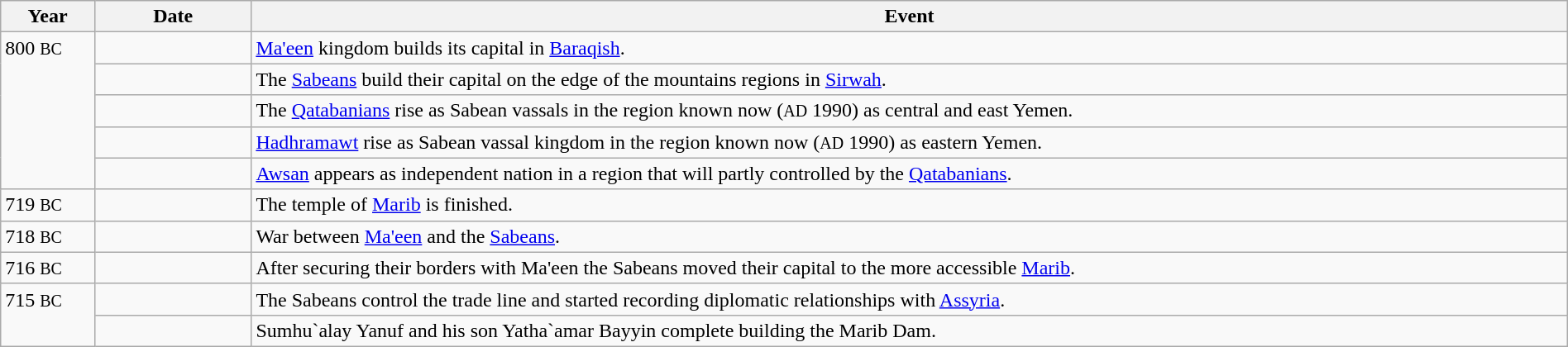<table class="wikitable" width="100%">
<tr>
<th style="width:6%">Year</th>
<th style="width:10%">Date</th>
<th>Event</th>
</tr>
<tr>
<td rowspan="5" valign="top">800 <small>BC</small></td>
<td></td>
<td><a href='#'>Ma'een</a> kingdom builds its capital in <a href='#'>Baraqish</a>.</td>
</tr>
<tr>
<td></td>
<td>The <a href='#'>Sabeans</a> build their capital on the edge of the mountains regions in <a href='#'>Sirwah</a>.</td>
</tr>
<tr>
<td></td>
<td>The <a href='#'>Qatabanians</a> rise as Sabean vassals in the region known now (<small>AD</small> 1990) as central and east Yemen.</td>
</tr>
<tr>
<td></td>
<td><a href='#'>Hadhramawt</a> rise as Sabean vassal kingdom in the region known now (<small>AD</small> 1990) as eastern Yemen.</td>
</tr>
<tr>
<td></td>
<td><a href='#'>Awsan</a> appears as independent nation in a region that will partly controlled by the <a href='#'>Qatabanians</a>.</td>
</tr>
<tr>
<td>719 <small>BC</small></td>
<td></td>
<td>The temple of <a href='#'>Marib</a> is finished.</td>
</tr>
<tr>
<td>718 <small>BC</small></td>
<td></td>
<td>War between <a href='#'>Ma'een</a> and the <a href='#'>Sabeans</a>.</td>
</tr>
<tr>
<td>716 <small>BC</small></td>
<td></td>
<td>After securing their borders with Ma'een the Sabeans moved their capital to the more accessible <a href='#'>Marib</a>.</td>
</tr>
<tr>
<td rowspan="2" valign="top">715 <small>BC</small></td>
<td></td>
<td>The Sabeans control the trade line and started recording diplomatic relationships with <a href='#'>Assyria</a>.</td>
</tr>
<tr>
<td></td>
<td>Sumhu`alay Yanuf and his son Yatha`amar Bayyin complete building the Marib Dam.</td>
</tr>
</table>
